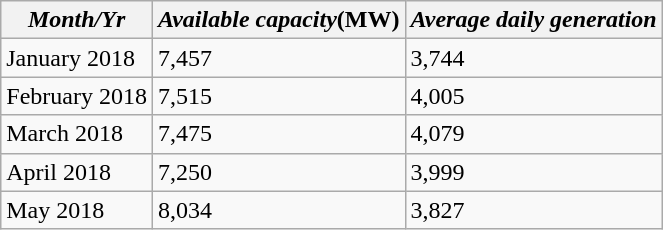<table class="wikitable sortable">
<tr>
<th><em>Month/Yr</em></th>
<th><em>Available capacity</em>(MW)</th>
<th><em>Average daily generation</em></th>
</tr>
<tr>
<td>January 2018</td>
<td>7,457</td>
<td>3,744</td>
</tr>
<tr>
<td>February 2018</td>
<td>7,515</td>
<td>4,005</td>
</tr>
<tr>
<td>March 2018</td>
<td>7,475</td>
<td>4,079</td>
</tr>
<tr>
<td>April 2018</td>
<td>7,250</td>
<td>3,999</td>
</tr>
<tr>
<td>May 2018</td>
<td>8,034</td>
<td>3,827</td>
</tr>
</table>
